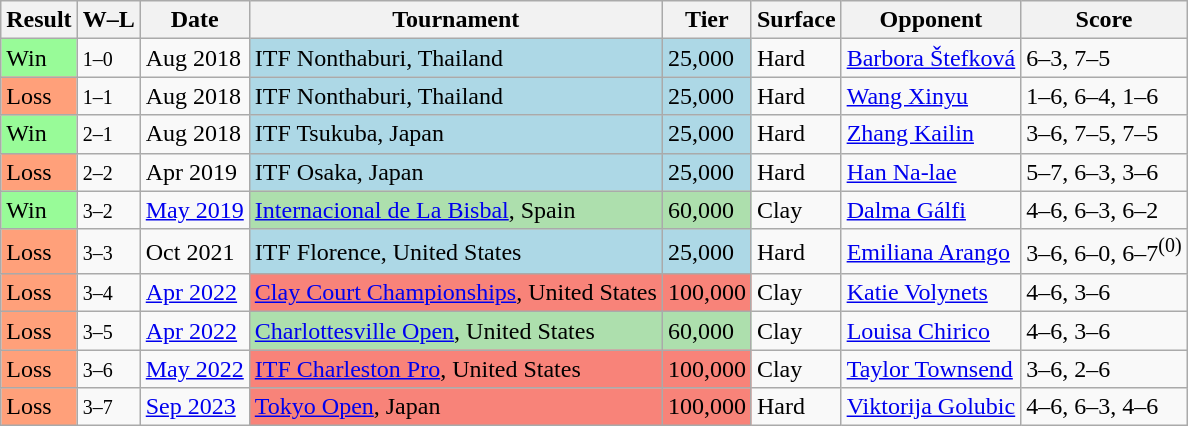<table class="sortable wikitable">
<tr>
<th>Result</th>
<th class="unsortable">W–L</th>
<th>Date</th>
<th>Tournament</th>
<th>Tier</th>
<th>Surface</th>
<th>Opponent</th>
<th class="unsortable">Score</th>
</tr>
<tr>
<td bgcolor="#98fb98">Win</td>
<td><small>1–0</small></td>
<td>Aug 2018</td>
<td style="background:lightblue;">ITF Nonthaburi, Thailand</td>
<td style="background:lightblue;">25,000</td>
<td>Hard</td>
<td> <a href='#'>Barbora Štefková</a></td>
<td>6–3, 7–5</td>
</tr>
<tr>
<td bgcolor="#ffa07a">Loss</td>
<td><small>1–1</small></td>
<td>Aug 2018</td>
<td style="background:lightblue;">ITF Nonthaburi, Thailand</td>
<td style="background:lightblue;">25,000</td>
<td>Hard</td>
<td> <a href='#'>Wang Xinyu</a></td>
<td>1–6, 6–4, 1–6</td>
</tr>
<tr>
<td bgcolor="#98fb98">Win</td>
<td><small>2–1</small></td>
<td>Aug 2018</td>
<td style="background:lightblue;">ITF Tsukuba, Japan</td>
<td style="background:lightblue;">25,000</td>
<td>Hard</td>
<td> <a href='#'>Zhang Kailin</a></td>
<td>3–6, 7–5, 7–5</td>
</tr>
<tr>
<td bgcolor="#ffa07a">Loss</td>
<td><small>2–2</small></td>
<td>Apr 2019</td>
<td style="background:lightblue;">ITF Osaka, Japan</td>
<td style="background:lightblue;">25,000</td>
<td>Hard</td>
<td> <a href='#'>Han Na-lae</a></td>
<td>5–7, 6–3, 3–6</td>
</tr>
<tr>
<td bgcolor="#98fb98">Win</td>
<td><small>3–2</small></td>
<td><a href='#'>May 2019</a></td>
<td style="background:#addfad;"><a href='#'>Internacional de La Bisbal</a>, Spain</td>
<td style="background:#addfad;">60,000</td>
<td>Clay</td>
<td> <a href='#'>Dalma Gálfi</a></td>
<td>4–6, 6–3, 6–2</td>
</tr>
<tr>
<td bgcolor="#ffa07a">Loss</td>
<td><small>3–3</small></td>
<td>Oct 2021</td>
<td style="background:lightblue;">ITF Florence, United States</td>
<td style="background:lightblue;">25,000</td>
<td>Hard</td>
<td> <a href='#'>Emiliana Arango</a></td>
<td>3–6, 6–0, 6–7<sup>(0)</sup></td>
</tr>
<tr>
<td bgcolor="#ffa07a">Loss</td>
<td><small>3–4</small></td>
<td><a href='#'>Apr 2022</a></td>
<td style="background:#f88379;"><a href='#'>Clay Court Championships</a>, United States</td>
<td style="background:#f88379;">100,000</td>
<td>Clay</td>
<td> <a href='#'>Katie Volynets</a></td>
<td>4–6, 3–6</td>
</tr>
<tr>
<td bgcolor="#ffa07a">Loss</td>
<td><small>3–5</small></td>
<td><a href='#'>Apr 2022</a></td>
<td bgcolor=addfad><a href='#'>Charlottesville Open</a>, United States</td>
<td bgcolor=addfad>60,000</td>
<td>Clay</td>
<td> <a href='#'>Louisa Chirico</a></td>
<td>4–6, 3–6</td>
</tr>
<tr>
<td bgcolor="#ffa07a">Loss</td>
<td><small>3–6</small></td>
<td><a href='#'>May 2022</a></td>
<td style="background:#f88379;"><a href='#'>ITF Charleston Pro</a>, United States</td>
<td style="background:#f88379;">100,000</td>
<td>Clay</td>
<td> <a href='#'>Taylor Townsend</a></td>
<td>3–6, 2–6</td>
</tr>
<tr>
<td bgcolor="#ffa07a">Loss</td>
<td><small>3–7</small></td>
<td><a href='#'>Sep 2023</a></td>
<td style="background:#f88379;"><a href='#'>Tokyo Open</a>, Japan</td>
<td style="background:#f88379;">100,000</td>
<td>Hard</td>
<td> <a href='#'>Viktorija Golubic</a></td>
<td>4–6, 6–3, 4–6</td>
</tr>
</table>
